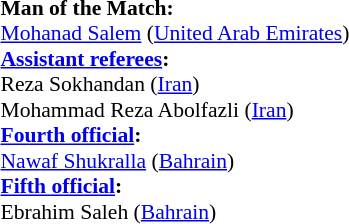<table style="width:50%; font-size:90%;">
<tr>
<td><br><strong>Man of the Match:</strong>
<br><a href='#'>Mohanad Salem</a> (<a href='#'>United Arab Emirates</a>)<br><strong><a href='#'>Assistant referees</a>:</strong>
<br>Reza Sokhandan (<a href='#'>Iran</a>)
<br>Mohammad Reza Abolfazli (<a href='#'>Iran</a>)
<br><strong><a href='#'>Fourth official</a>:</strong>
<br><a href='#'>Nawaf Shukralla</a> (<a href='#'>Bahrain</a>)
<br><strong><a href='#'>Fifth official</a>:</strong>
<br>Ebrahim Saleh (<a href='#'>Bahrain</a>)</td>
</tr>
</table>
